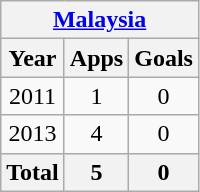<table class="wikitable" style="text-align:center">
<tr>
<th colspan=3><a href='#'>Malaysia</a></th>
</tr>
<tr>
<th>Year</th>
<th>Apps</th>
<th>Goals</th>
</tr>
<tr>
<td>2011</td>
<td>1</td>
<td>0</td>
</tr>
<tr>
<td>2013</td>
<td>4</td>
<td>0</td>
</tr>
<tr>
<th>Total</th>
<th>5</th>
<th>0</th>
</tr>
</table>
